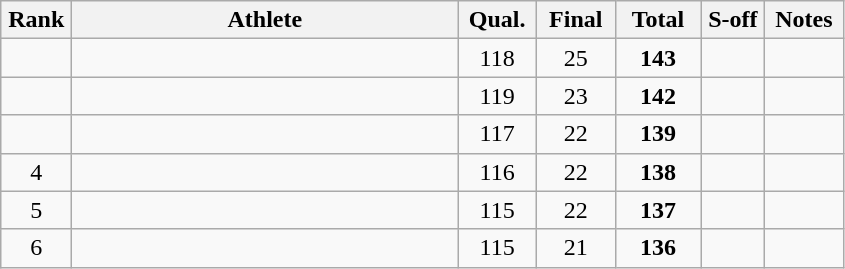<table class="wikitable" style="text-align:center">
<tr>
<th width=40>Rank</th>
<th width=250>Athlete</th>
<th width=45>Qual.</th>
<th width=45>Final</th>
<th width=50>Total</th>
<th width=35>S-off</th>
<th width=45>Notes</th>
</tr>
<tr>
<td></td>
<td align=left></td>
<td>118</td>
<td>25</td>
<td><strong>143</strong></td>
<td></td>
<td></td>
</tr>
<tr>
<td></td>
<td align=left></td>
<td>119</td>
<td>23</td>
<td><strong>142</strong></td>
<td></td>
<td></td>
</tr>
<tr>
<td></td>
<td align=left></td>
<td>117</td>
<td>22</td>
<td><strong>139</strong></td>
<td></td>
<td></td>
</tr>
<tr>
<td>4</td>
<td align=left></td>
<td>116</td>
<td>22</td>
<td><strong>138</strong></td>
<td></td>
<td></td>
</tr>
<tr>
<td>5</td>
<td align=left></td>
<td>115</td>
<td>22</td>
<td><strong>137</strong></td>
<td></td>
<td></td>
</tr>
<tr>
<td>6</td>
<td align=left></td>
<td>115</td>
<td>21</td>
<td><strong>136</strong></td>
<td></td>
<td></td>
</tr>
</table>
